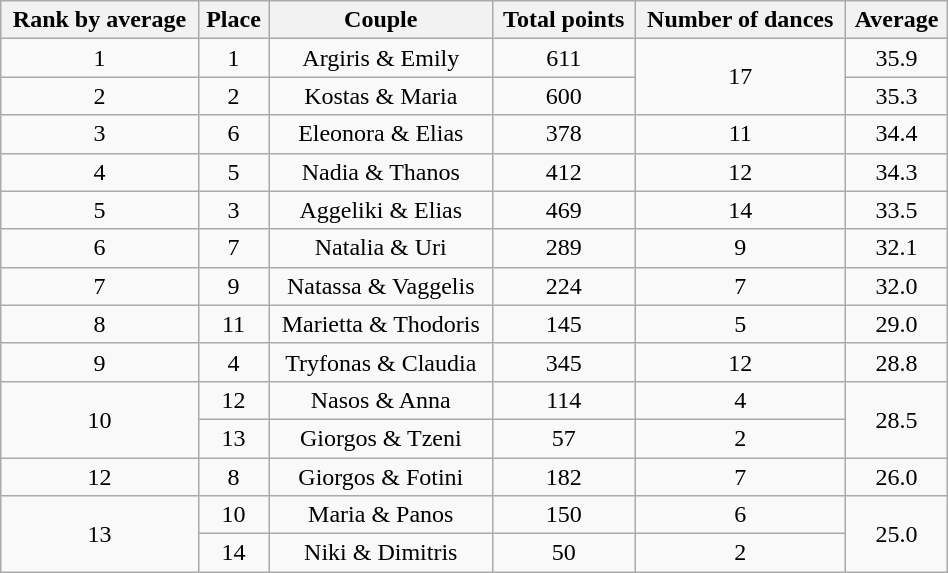<table class="wikitable sortable"  style="margin:auto; text-align:center; white-space:nowrap; width:50%;">
<tr>
<th>Rank by average</th>
<th>Place</th>
<th>Couple</th>
<th>Total points</th>
<th>Number of dances</th>
<th>Average</th>
</tr>
<tr>
<td>1</td>
<td>1</td>
<td>Argiris & Emily</td>
<td>611</td>
<td rowspan=2>17</td>
<td>35.9</td>
</tr>
<tr>
<td>2</td>
<td>2</td>
<td>Kostas & Maria</td>
<td>600</td>
<td>35.3</td>
</tr>
<tr>
<td>3</td>
<td>6</td>
<td>Eleonora & Elias</td>
<td>378</td>
<td>11</td>
<td>34.4</td>
</tr>
<tr>
<td>4</td>
<td>5</td>
<td>Nadia & Thanos</td>
<td>412</td>
<td>12</td>
<td>34.3</td>
</tr>
<tr>
<td>5</td>
<td>3</td>
<td>Aggeliki & Elias</td>
<td>469</td>
<td>14</td>
<td>33.5</td>
</tr>
<tr>
<td>6</td>
<td>7</td>
<td>Natalia & Uri</td>
<td>289</td>
<td>9</td>
<td>32.1</td>
</tr>
<tr>
<td>7</td>
<td>9</td>
<td>Natassa & Vaggelis</td>
<td>224</td>
<td>7</td>
<td>32.0</td>
</tr>
<tr>
<td>8</td>
<td>11</td>
<td>Marietta & Thodoris</td>
<td>145</td>
<td>5</td>
<td>29.0</td>
</tr>
<tr>
<td>9</td>
<td>4</td>
<td>Tryfonas & Claudia</td>
<td>345</td>
<td>12</td>
<td>28.8</td>
</tr>
<tr>
<td rowspan=2>10</td>
<td>12</td>
<td>Nasos & Anna</td>
<td>114</td>
<td>4</td>
<td rowspan=2>28.5</td>
</tr>
<tr>
<td>13</td>
<td>Giorgos & Tzeni</td>
<td>57</td>
<td>2</td>
</tr>
<tr>
<td>12</td>
<td>8</td>
<td>Giorgos & Fotini</td>
<td>182</td>
<td>7</td>
<td>26.0</td>
</tr>
<tr>
<td rowspan=2>13</td>
<td>10</td>
<td>Maria & Panos</td>
<td>150</td>
<td>6</td>
<td rowspan=2>25.0</td>
</tr>
<tr>
<td>14</td>
<td>Niki & Dimitris</td>
<td>50</td>
<td>2</td>
</tr>
</table>
